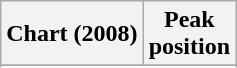<table class="wikitable sortable plainrowheaders">
<tr>
<th>Chart (2008)</th>
<th>Peak<br>position</th>
</tr>
<tr>
</tr>
<tr>
</tr>
<tr>
</tr>
<tr>
</tr>
<tr>
</tr>
<tr>
</tr>
<tr>
</tr>
<tr>
</tr>
</table>
